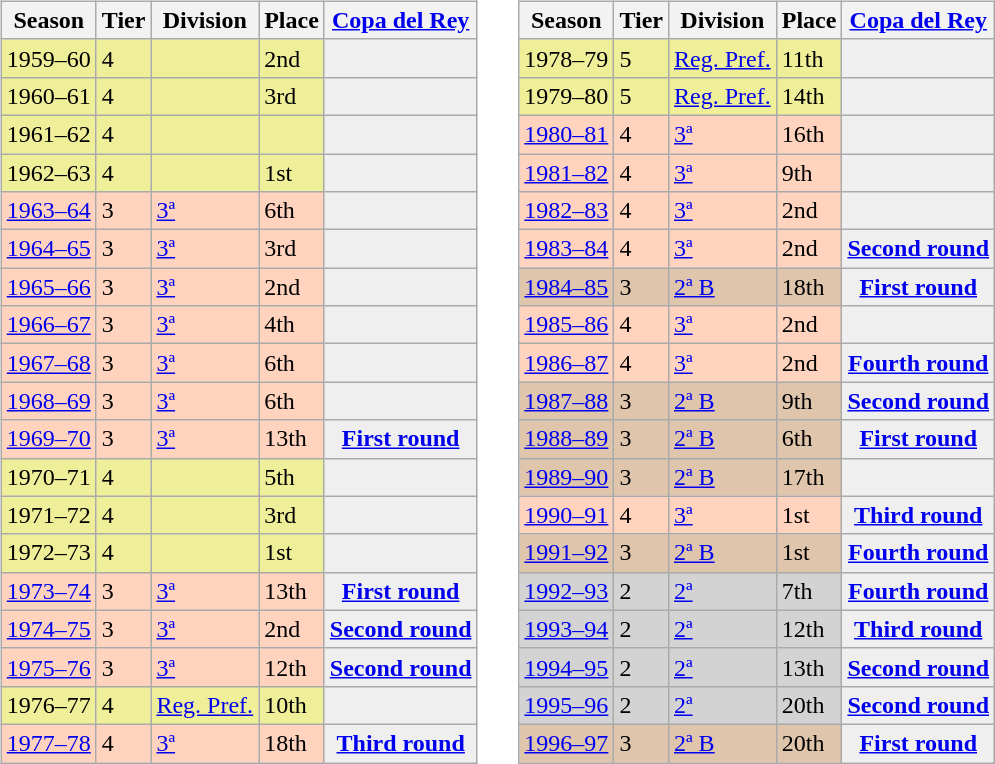<table>
<tr>
<td valign="top" width=49%><br><table class="wikitable">
<tr style="background:#f0f6fa;">
<th>Season</th>
<th>Tier</th>
<th>Division</th>
<th>Place</th>
<th><a href='#'>Copa del Rey</a></th>
</tr>
<tr>
<td style="background:#EFEF99;">1959–60</td>
<td style="background:#EFEF99;">4</td>
<td style="background:#EFEF99;"></td>
<td style="background:#EFEF99;">2nd</td>
<th style="background:#efefef;"></th>
</tr>
<tr>
<td style="background:#EFEF99;">1960–61</td>
<td style="background:#EFEF99;">4</td>
<td style="background:#EFEF99;"></td>
<td style="background:#EFEF99;">3rd</td>
<th style="background:#efefef;"></th>
</tr>
<tr>
<td style="background:#EFEF99;">1961–62</td>
<td style="background:#EFEF99;">4</td>
<td style="background:#EFEF99;"></td>
<td style="background:#EFEF99;"></td>
<th style="background:#efefef;"></th>
</tr>
<tr>
<td style="background:#EFEF99;">1962–63</td>
<td style="background:#EFEF99;">4</td>
<td style="background:#EFEF99;"></td>
<td style="background:#EFEF99;">1st</td>
<th style="background:#efefef;"></th>
</tr>
<tr>
<td style="background:#FFD3BD;"><a href='#'>1963–64</a></td>
<td style="background:#FFD3BD;">3</td>
<td style="background:#FFD3BD;"><a href='#'>3ª</a></td>
<td style="background:#FFD3BD;">6th</td>
<th style="background:#efefef;"></th>
</tr>
<tr>
<td style="background:#FFD3BD;"><a href='#'>1964–65</a></td>
<td style="background:#FFD3BD;">3</td>
<td style="background:#FFD3BD;"><a href='#'>3ª</a></td>
<td style="background:#FFD3BD;">3rd</td>
<th style="background:#efefef;"></th>
</tr>
<tr>
<td style="background:#FFD3BD;"><a href='#'>1965–66</a></td>
<td style="background:#FFD3BD;">3</td>
<td style="background:#FFD3BD;"><a href='#'>3ª</a></td>
<td style="background:#FFD3BD;">2nd</td>
<th style="background:#efefef;"></th>
</tr>
<tr>
<td style="background:#FFD3BD;"><a href='#'>1966–67</a></td>
<td style="background:#FFD3BD;">3</td>
<td style="background:#FFD3BD;"><a href='#'>3ª</a></td>
<td style="background:#FFD3BD;">4th</td>
<th style="background:#efefef;"></th>
</tr>
<tr>
<td style="background:#FFD3BD;"><a href='#'>1967–68</a></td>
<td style="background:#FFD3BD;">3</td>
<td style="background:#FFD3BD;"><a href='#'>3ª</a></td>
<td style="background:#FFD3BD;">6th</td>
<th style="background:#efefef;"></th>
</tr>
<tr>
<td style="background:#FFD3BD;"><a href='#'>1968–69</a></td>
<td style="background:#FFD3BD;">3</td>
<td style="background:#FFD3BD;"><a href='#'>3ª</a></td>
<td style="background:#FFD3BD;">6th</td>
<th style="background:#efefef;"></th>
</tr>
<tr>
<td style="background:#FFD3BD;"><a href='#'>1969–70</a></td>
<td style="background:#FFD3BD;">3</td>
<td style="background:#FFD3BD;"><a href='#'>3ª</a></td>
<td style="background:#FFD3BD;">13th</td>
<th style="background:#efefef;"><a href='#'>First round</a></th>
</tr>
<tr>
<td style="background:#EFEF99;">1970–71</td>
<td style="background:#EFEF99;">4</td>
<td style="background:#EFEF99;"></td>
<td style="background:#EFEF99;">5th</td>
<th style="background:#efefef;"></th>
</tr>
<tr>
<td style="background:#EFEF99;">1971–72</td>
<td style="background:#EFEF99;">4</td>
<td style="background:#EFEF99;"></td>
<td style="background:#EFEF99;">3rd</td>
<th style="background:#efefef;"></th>
</tr>
<tr>
<td style="background:#EFEF99;">1972–73</td>
<td style="background:#EFEF99;">4</td>
<td style="background:#EFEF99;"></td>
<td style="background:#EFEF99;">1st</td>
<th style="background:#efefef;"></th>
</tr>
<tr>
<td style="background:#FFD3BD;"><a href='#'>1973–74</a></td>
<td style="background:#FFD3BD;">3</td>
<td style="background:#FFD3BD;"><a href='#'>3ª</a></td>
<td style="background:#FFD3BD;">13th</td>
<th style="background:#efefef;"><a href='#'>First round</a></th>
</tr>
<tr>
<td style="background:#FFD3BD;"><a href='#'>1974–75</a></td>
<td style="background:#FFD3BD;">3</td>
<td style="background:#FFD3BD;"><a href='#'>3ª</a></td>
<td style="background:#FFD3BD;">2nd</td>
<th style="background:#efefef;"><a href='#'>Second round</a></th>
</tr>
<tr>
<td style="background:#FFD3BD;"><a href='#'>1975–76</a></td>
<td style="background:#FFD3BD;">3</td>
<td style="background:#FFD3BD;"><a href='#'>3ª</a></td>
<td style="background:#FFD3BD;">12th</td>
<th style="background:#efefef;"><a href='#'>Second round</a></th>
</tr>
<tr>
<td style="background:#EFEF99;">1976–77</td>
<td style="background:#EFEF99;">4</td>
<td style="background:#EFEF99;"><a href='#'>Reg. Pref.</a></td>
<td style="background:#EFEF99;">10th</td>
<th style="background:#efefef;"></th>
</tr>
<tr>
<td style="background:#FFD3BD;"><a href='#'>1977–78</a></td>
<td style="background:#FFD3BD;">4</td>
<td style="background:#FFD3BD;"><a href='#'>3ª</a></td>
<td style="background:#FFD3BD;">18th</td>
<th style="background:#efefef;"><a href='#'>Third round</a></th>
</tr>
</table>
</td>
<td valign="top" width=49%><br><table class="wikitable">
<tr style="background:#f0f6fa;">
<th>Season</th>
<th>Tier</th>
<th>Division</th>
<th>Place</th>
<th><a href='#'>Copa del Rey</a></th>
</tr>
<tr>
<td style="background:#EFEF99;">1978–79</td>
<td style="background:#EFEF99;">5</td>
<td style="background:#EFEF99;"><a href='#'>Reg. Pref.</a></td>
<td style="background:#EFEF99;">11th</td>
<th style="background:#efefef;"></th>
</tr>
<tr>
<td style="background:#EFEF99;">1979–80</td>
<td style="background:#EFEF99;">5</td>
<td style="background:#EFEF99;"><a href='#'>Reg. Pref.</a></td>
<td style="background:#EFEF99;">14th</td>
<th style="background:#efefef;"></th>
</tr>
<tr>
<td style="background:#FFD3BD;"><a href='#'>1980–81</a></td>
<td style="background:#FFD3BD;">4</td>
<td style="background:#FFD3BD;"><a href='#'>3ª</a></td>
<td style="background:#FFD3BD;">16th</td>
<th style="background:#efefef;"></th>
</tr>
<tr>
<td style="background:#FFD3BD;"><a href='#'>1981–82</a></td>
<td style="background:#FFD3BD;">4</td>
<td style="background:#FFD3BD;"><a href='#'>3ª</a></td>
<td style="background:#FFD3BD;">9th</td>
<th style="background:#efefef;"></th>
</tr>
<tr>
<td style="background:#FFD3BD;"><a href='#'>1982–83</a></td>
<td style="background:#FFD3BD;">4</td>
<td style="background:#FFD3BD;"><a href='#'>3ª</a></td>
<td style="background:#FFD3BD;">2nd</td>
<th style="background:#efefef;"></th>
</tr>
<tr>
<td style="background:#FFD3BD;"><a href='#'>1983–84</a></td>
<td style="background:#FFD3BD;">4</td>
<td style="background:#FFD3BD;"><a href='#'>3ª</a></td>
<td style="background:#FFD3BD;">2nd</td>
<th style="background:#efefef;"><a href='#'>Second round</a></th>
</tr>
<tr>
<td style="background:#DEC5AB;"><a href='#'>1984–85</a></td>
<td style="background:#DEC5AB;">3</td>
<td style="background:#DEC5AB;"><a href='#'>2ª B</a></td>
<td style="background:#DEC5AB;">18th</td>
<th style="background:#efefef;"><a href='#'>First round</a></th>
</tr>
<tr>
<td style="background:#FFD3BD;"><a href='#'>1985–86</a></td>
<td style="background:#FFD3BD;">4</td>
<td style="background:#FFD3BD;"><a href='#'>3ª</a></td>
<td style="background:#FFD3BD;">2nd</td>
<th style="background:#efefef;"></th>
</tr>
<tr>
<td style="background:#FFD3BD;"><a href='#'>1986–87</a></td>
<td style="background:#FFD3BD;">4</td>
<td style="background:#FFD3BD;"><a href='#'>3ª</a></td>
<td style="background:#FFD3BD;">2nd</td>
<th style="background:#efefef;"><a href='#'>Fourth round</a></th>
</tr>
<tr>
<td style="background:#DEC5AB;"><a href='#'>1987–88</a></td>
<td style="background:#DEC5AB;">3</td>
<td style="background:#DEC5AB;"><a href='#'>2ª B</a></td>
<td style="background:#DEC5AB;">9th</td>
<th style="background:#efefef;"><a href='#'>Second round</a></th>
</tr>
<tr>
<td style="background:#DEC5AB;"><a href='#'>1988–89</a></td>
<td style="background:#DEC5AB;">3</td>
<td style="background:#DEC5AB;"><a href='#'>2ª B</a></td>
<td style="background:#DEC5AB;">6th</td>
<th style="background:#efefef;"><a href='#'>First round</a></th>
</tr>
<tr>
<td style="background:#DEC5AB;"><a href='#'>1989–90</a></td>
<td style="background:#DEC5AB;">3</td>
<td style="background:#DEC5AB;"><a href='#'>2ª B</a></td>
<td style="background:#DEC5AB;">17th</td>
<th style="background:#efefef;"></th>
</tr>
<tr>
<td style="background:#FFD3BD;"><a href='#'>1990–91</a></td>
<td style="background:#FFD3BD;">4</td>
<td style="background:#FFD3BD;"><a href='#'>3ª</a></td>
<td style="background:#FFD3BD;">1st</td>
<th style="background:#efefef;"><a href='#'>Third round</a></th>
</tr>
<tr>
<td style="background:#DEC5AB;"><a href='#'>1991–92</a></td>
<td style="background:#DEC5AB;">3</td>
<td style="background:#DEC5AB;"><a href='#'>2ª B</a></td>
<td style="background:#DEC5AB;">1st</td>
<th style="background:#efefef;"><a href='#'>Fourth round</a></th>
</tr>
<tr>
<td style="background:#D3D3D3;"><a href='#'>1992–93</a></td>
<td style="background:#D3D3D3;">2</td>
<td style="background:#D3D3D3;"><a href='#'>2ª</a></td>
<td style="background:#D3D3D3;">7th</td>
<th style="background:#efefef;"><a href='#'>Fourth round</a></th>
</tr>
<tr>
<td style="background:#D3D3D3;"><a href='#'>1993–94</a></td>
<td style="background:#D3D3D3;">2</td>
<td style="background:#D3D3D3;"><a href='#'>2ª</a></td>
<td style="background:#D3D3D3;">12th</td>
<th style="background:#efefef;"><a href='#'>Third round</a></th>
</tr>
<tr>
<td style="background:#D3D3D3;"><a href='#'>1994–95</a></td>
<td style="background:#D3D3D3;">2</td>
<td style="background:#D3D3D3;"><a href='#'>2ª</a></td>
<td style="background:#D3D3D3;">13th</td>
<th style="background:#efefef;"><a href='#'>Second round</a></th>
</tr>
<tr>
<td style="background:#D3D3D3;"><a href='#'>1995–96</a></td>
<td style="background:#D3D3D3;">2</td>
<td style="background:#D3D3D3;"><a href='#'>2ª</a></td>
<td style="background:#D3D3D3;">20th</td>
<th style="background:#efefef;"><a href='#'>Second round</a></th>
</tr>
<tr>
<td style="background:#DEC5AB;"><a href='#'>1996–97</a></td>
<td style="background:#DEC5AB;">3</td>
<td style="background:#DEC5AB;"><a href='#'>2ª B</a></td>
<td style="background:#DEC5AB;">20th</td>
<th style="background:#efefef;"><a href='#'>First round</a></th>
</tr>
</table>
</td>
</tr>
</table>
